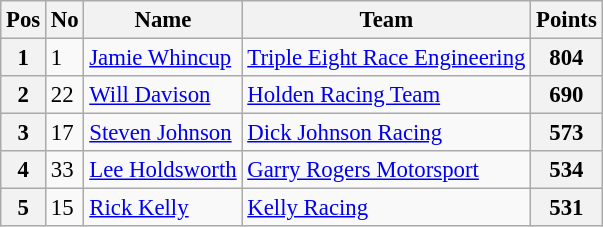<table class="wikitable" style="font-size: 95%;">
<tr>
<th>Pos</th>
<th>No</th>
<th>Name</th>
<th>Team</th>
<th>Points</th>
</tr>
<tr>
<th>1</th>
<td>1</td>
<td><a href='#'>Jamie Whincup</a></td>
<td><a href='#'>Triple Eight Race Engineering</a></td>
<th>804</th>
</tr>
<tr>
<th>2</th>
<td>22</td>
<td><a href='#'>Will Davison</a></td>
<td><a href='#'>Holden Racing Team</a></td>
<th>690</th>
</tr>
<tr>
<th>3</th>
<td>17</td>
<td><a href='#'>Steven Johnson</a></td>
<td><a href='#'>Dick Johnson Racing</a></td>
<th>573</th>
</tr>
<tr>
<th>4</th>
<td>33</td>
<td><a href='#'>Lee Holdsworth</a></td>
<td><a href='#'>Garry Rogers Motorsport</a></td>
<th>534</th>
</tr>
<tr>
<th>5</th>
<td>15</td>
<td><a href='#'>Rick Kelly</a></td>
<td><a href='#'>Kelly Racing</a></td>
<th>531</th>
</tr>
</table>
